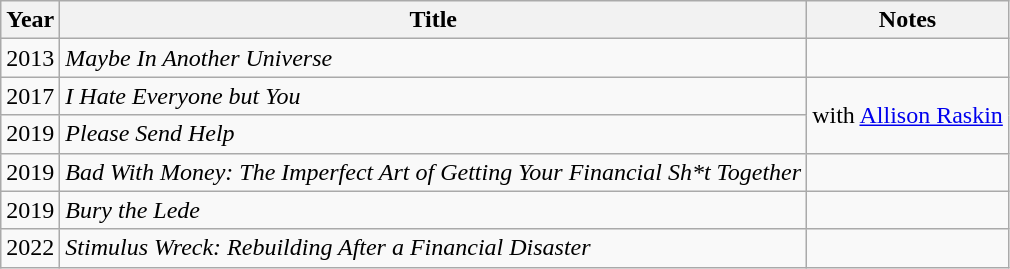<table class="wikitable">
<tr>
<th>Year</th>
<th>Title</th>
<th>Notes</th>
</tr>
<tr>
<td>2013</td>
<td><em>Maybe In Another Universe</em></td>
<td></td>
</tr>
<tr>
<td>2017</td>
<td><em>I Hate Everyone but You</em></td>
<td rowspan=2>with <a href='#'>Allison Raskin</a></td>
</tr>
<tr>
<td>2019</td>
<td><em>Please Send Help</em></td>
</tr>
<tr>
<td>2019</td>
<td><em>Bad With Money: The Imperfect Art of Getting Your Financial Sh*t Together</em></td>
<td></td>
</tr>
<tr>
<td>2019</td>
<td><em>Bury the Lede</em></td>
<td></td>
</tr>
<tr>
<td>2022</td>
<td><em>Stimulus Wreck: Rebuilding After a Financial Disaster</em></td>
<td></td>
</tr>
</table>
